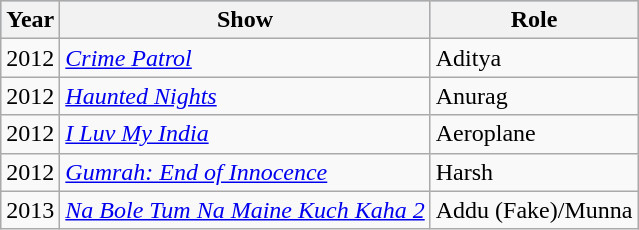<table class="wikitable">
<tr style="background:#b0c4de; text-align:center;">
<th>Year</th>
<th>Show</th>
<th>Role</th>
</tr>
<tr>
<td>2012</td>
<td><em><a href='#'>Crime Patrol</a></em></td>
<td>Aditya</td>
</tr>
<tr>
<td>2012</td>
<td><em><a href='#'>Haunted Nights</a></em></td>
<td>Anurag</td>
</tr>
<tr>
<td>2012</td>
<td><em><a href='#'>I Luv My India</a></em></td>
<td>Aeroplane</td>
</tr>
<tr>
<td>2012</td>
<td><em><a href='#'>Gumrah: End of Innocence</a></em></td>
<td>Harsh</td>
</tr>
<tr>
<td>2013</td>
<td><em><a href='#'>Na Bole Tum Na Maine Kuch Kaha 2</a></em></td>
<td>Addu (Fake)/Munna</td>
</tr>
</table>
